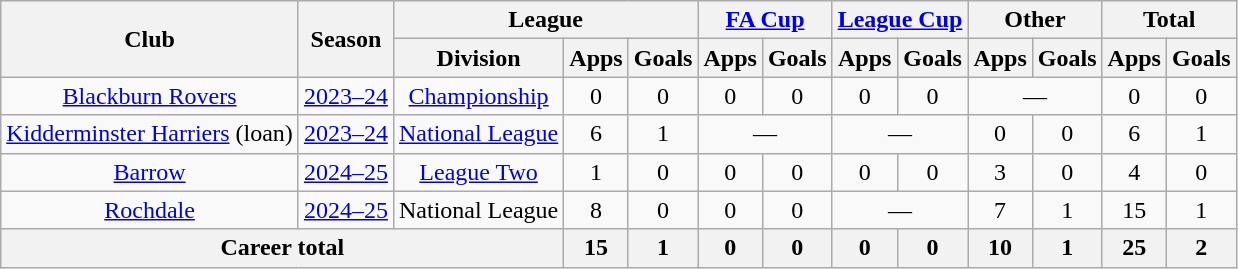<table class="wikitable" style="text-align: center">
<tr>
<th rowspan="2">Club</th>
<th rowspan="2">Season</th>
<th colspan="3">League</th>
<th colspan="2"><a href='#'>FA Cup</a></th>
<th colspan="2"><a href='#'>League Cup</a></th>
<th colspan="2">Other</th>
<th colspan="2">Total</th>
</tr>
<tr>
<th>Division</th>
<th>Apps</th>
<th>Goals</th>
<th>Apps</th>
<th>Goals</th>
<th>Apps</th>
<th>Goals</th>
<th>Apps</th>
<th>Goals</th>
<th>Apps</th>
<th>Goals</th>
</tr>
<tr>
<td><a href='#'>Blackburn Rovers</a></td>
<td><a href='#'>2023–24</a></td>
<td><a href='#'>Championship</a></td>
<td>0</td>
<td>0</td>
<td>0</td>
<td>0</td>
<td>0</td>
<td>0</td>
<td colspan="2">—</td>
<td>0</td>
<td>0</td>
</tr>
<tr>
<td><a href='#'>Kidderminster Harriers</a> (loan)</td>
<td><a href='#'>2023–24</a></td>
<td><a href='#'>National League</a></td>
<td>6</td>
<td>1</td>
<td colspan="2">—</td>
<td colspan="2">—</td>
<td>0</td>
<td>0</td>
<td>6</td>
<td>1</td>
</tr>
<tr>
<td><a href='#'>Barrow</a></td>
<td><a href='#'>2024–25</a></td>
<td><a href='#'>League Two</a></td>
<td>1</td>
<td>0</td>
<td>0</td>
<td>0</td>
<td>0</td>
<td>0</td>
<td>3</td>
<td>0</td>
<td>4</td>
<td>0</td>
</tr>
<tr>
<td><a href='#'>Rochdale</a></td>
<td><a href='#'>2024–25</a></td>
<td>National League</td>
<td>8</td>
<td>0</td>
<td>0</td>
<td>0</td>
<td colspan="2">—</td>
<td>7</td>
<td>1</td>
<td>15</td>
<td>1</td>
</tr>
<tr>
<th colspan="3">Career total</th>
<th>15</th>
<th>1</th>
<th>0</th>
<th>0</th>
<th>0</th>
<th>0</th>
<th>10</th>
<th>1</th>
<th>25</th>
<th>2</th>
</tr>
</table>
